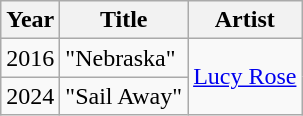<table class = "wikitable sortable">
<tr>
<th>Year</th>
<th>Title</th>
<th>Artist</th>
</tr>
<tr>
<td>2016</td>
<td>"Nebraska"</td>
<td rowspan=2><a href='#'>Lucy Rose</a></td>
</tr>
<tr>
<td>2024</td>
<td>"Sail Away"</td>
</tr>
</table>
